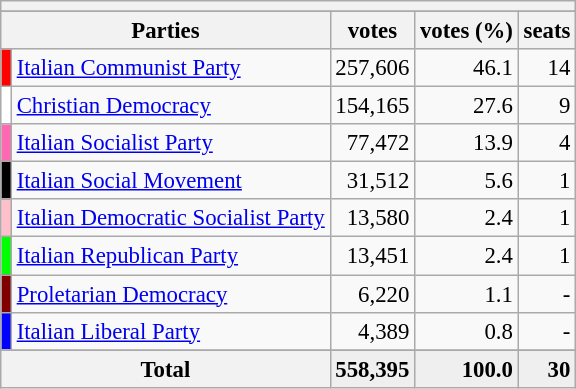<table class="wikitable" style="font-size:95%">
<tr>
<th colspan=5></th>
</tr>
<tr>
</tr>
<tr bgcolor="EFEFEF">
<th colspan=2>Parties</th>
<th>votes</th>
<th>votes (%)</th>
<th>seats</th>
</tr>
<tr>
<td bgcolor=red></td>
<td><a href='#'>Italian Communist Party</a></td>
<td align=right>257,606</td>
<td align=right>46.1</td>
<td align=right>14</td>
</tr>
<tr>
<td bgcolor=white></td>
<td><a href='#'>Christian Democracy</a></td>
<td align=right>154,165</td>
<td align=right>27.6</td>
<td align=right>9</td>
</tr>
<tr>
<td bgcolor=hotpink></td>
<td><a href='#'>Italian Socialist Party</a></td>
<td align=right>77,472</td>
<td align=right>13.9</td>
<td align=right>4</td>
</tr>
<tr>
<td bgcolor=black></td>
<td><a href='#'>Italian Social Movement</a></td>
<td align=right>31,512</td>
<td align=right>5.6</td>
<td align=right>1</td>
</tr>
<tr>
<td bgcolor=pink></td>
<td><a href='#'>Italian Democratic Socialist Party</a></td>
<td align=right>13,580</td>
<td align=right>2.4</td>
<td align=right>1</td>
</tr>
<tr>
<td bgcolor=lime></td>
<td><a href='#'>Italian Republican Party</a></td>
<td align=right>13,451</td>
<td align=right>2.4</td>
<td align=right>1</td>
</tr>
<tr>
<td bgcolor=Maroon></td>
<td><a href='#'>Proletarian Democracy</a></td>
<td align=right>6,220</td>
<td align=right>1.1</td>
<td align=right>-</td>
</tr>
<tr>
<td bgcolor=Blue></td>
<td><a href='#'>Italian Liberal Party</a></td>
<td align=right>4,389</td>
<td align=right>0.8</td>
<td align=right>-</td>
</tr>
<tr>
</tr>
<tr bgcolor="EFEFEF">
<th colspan=2><strong>Total</strong></th>
<td align=right><strong>558,395</strong></td>
<td align=right><strong>100.0</strong></td>
<td align=right><strong>30</strong></td>
</tr>
</table>
